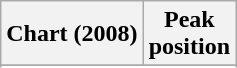<table class="wikitable">
<tr>
<th>Chart (2008)</th>
<th>Peak<br>position</th>
</tr>
<tr>
</tr>
<tr>
</tr>
</table>
